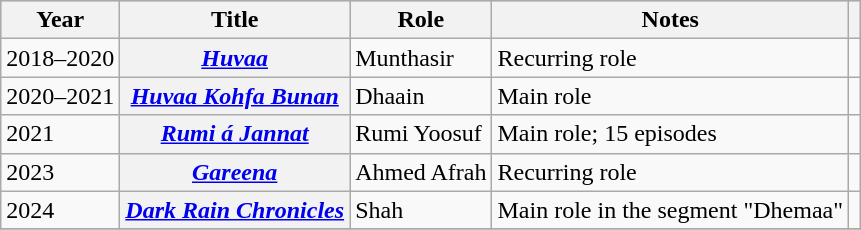<table class="wikitable sortable plainrowheaders">
<tr style="background:#ccc; text-align:center;">
<th scope="col">Year</th>
<th scope="col">Title</th>
<th scope="col">Role</th>
<th scope="col">Notes</th>
<th scope="col" class="unsortable"></th>
</tr>
<tr>
<td>2018–2020</td>
<th scope="row"><em><a href='#'>Huvaa</a></em></th>
<td>Munthasir</td>
<td>Recurring role</td>
<td style="text-align: center;"></td>
</tr>
<tr>
<td>2020–2021</td>
<th scope="row"><em><a href='#'>Huvaa Kohfa Bunan</a></em></th>
<td>Dhaain</td>
<td>Main role</td>
<td style="text-align: center;"></td>
</tr>
<tr>
<td>2021</td>
<th scope="row"><em><a href='#'>Rumi á Jannat</a></em></th>
<td>Rumi Yoosuf</td>
<td>Main role; 15 episodes</td>
<td style="text-align: center;"></td>
</tr>
<tr>
<td>2023</td>
<th scope="row"><em><a href='#'>Gareena</a></em></th>
<td>Ahmed Afrah</td>
<td>Recurring role</td>
<td style="text-align: center;"></td>
</tr>
<tr>
<td>2024</td>
<th scope="row"><em><a href='#'>Dark Rain Chronicles</a></em></th>
<td>Shah</td>
<td>Main role in the segment "Dhemaa"</td>
<td style="text-align: center;"></td>
</tr>
<tr>
</tr>
</table>
